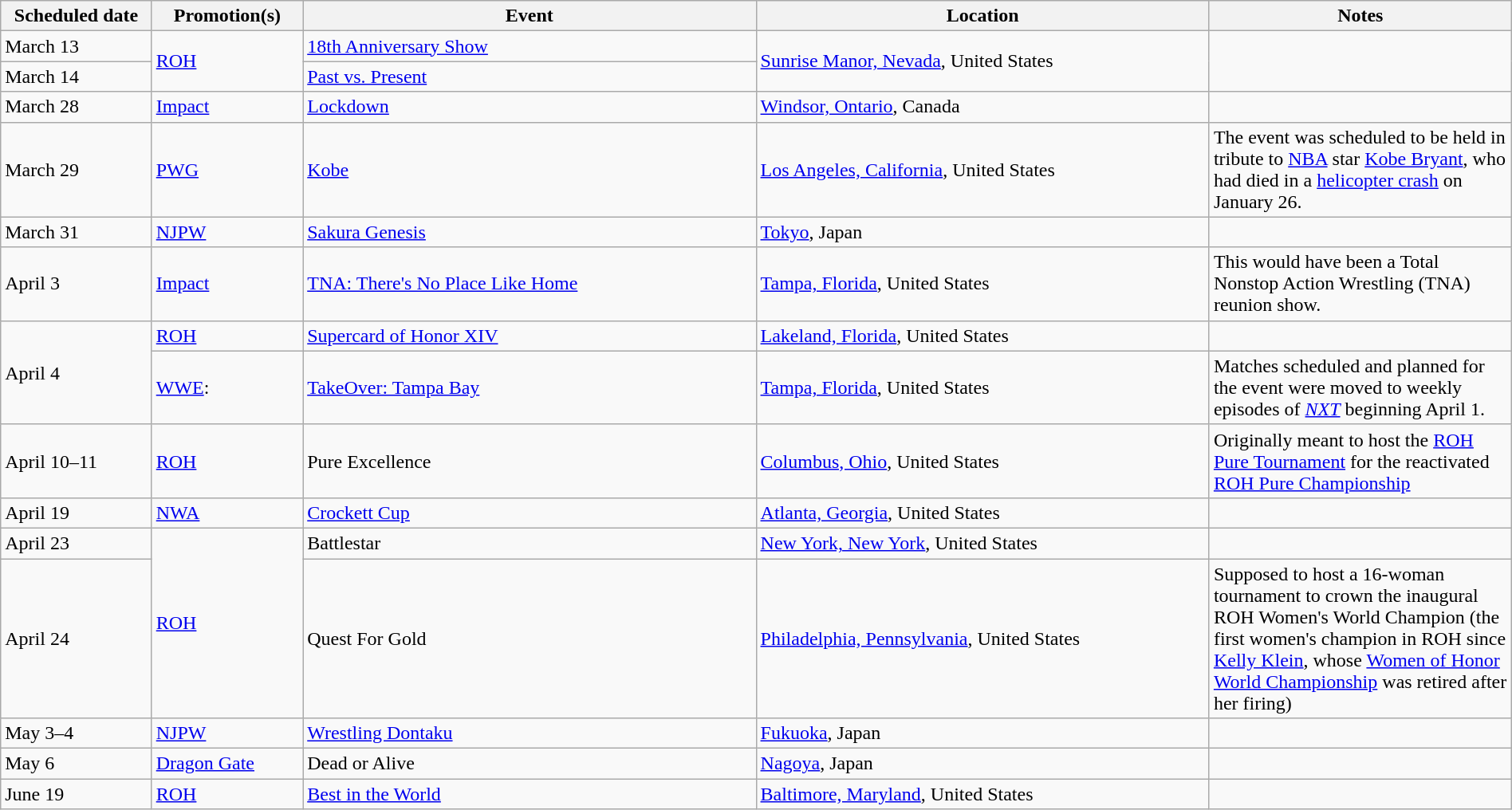<table class="wikitable" style="width:100%;">
<tr>
<th style="width:10%;">Scheduled date</th>
<th style="width="5%">Promotion(s)</th>
<th style="width:30%;">Event</th>
<th style="width:30%;">Location</th>
<th style="width:20%;">Notes</th>
</tr>
<tr>
<td>March 13</td>
<td rowspan=2><a href='#'>ROH</a></td>
<td><a href='#'>18th Anniversary Show</a></td>
<td rowspan=2><a href='#'>Sunrise Manor, Nevada</a>, United States</td>
<td rowspan=2></td>
</tr>
<tr>
<td>March 14</td>
<td><a href='#'>Past vs. Present</a></td>
</tr>
<tr>
<td>March 28</td>
<td><a href='#'>Impact</a></td>
<td><a href='#'>Lockdown</a></td>
<td><a href='#'>Windsor, Ontario</a>, Canada</td>
<td></td>
</tr>
<tr>
<td>March 29</td>
<td><a href='#'>PWG</a></td>
<td><a href='#'>Kobe</a></td>
<td><a href='#'>Los Angeles, California</a>, United States</td>
<td>The event was scheduled to be held in tribute to <a href='#'>NBA</a> star <a href='#'>Kobe Bryant</a>, who had died in a <a href='#'>helicopter crash</a> on January 26.</td>
</tr>
<tr>
<td>March 31</td>
<td><a href='#'>NJPW</a></td>
<td><a href='#'>Sakura Genesis</a></td>
<td><a href='#'>Tokyo</a>, Japan</td>
<td></td>
</tr>
<tr>
<td>April 3</td>
<td><a href='#'>Impact</a></td>
<td><a href='#'>TNA: There's No Place Like Home</a></td>
<td><a href='#'>Tampa, Florida</a>, United States</td>
<td>This would have been a Total Nonstop Action Wrestling (TNA) reunion show.</td>
</tr>
<tr>
<td rowspan=2>April 4</td>
<td><a href='#'>ROH</a></td>
<td><a href='#'>Supercard of Honor XIV</a></td>
<td><a href='#'>Lakeland, Florida</a>, United States</td>
<td></td>
</tr>
<tr>
<td><a href='#'>WWE</a>:</td>
<td><a href='#'>TakeOver: Tampa Bay</a></td>
<td><a href='#'>Tampa, Florida</a>, United States</td>
<td>Matches scheduled and planned for the event were moved to weekly episodes of <em><a href='#'>NXT</a></em> beginning April 1.</td>
</tr>
<tr>
<td>April 10–11</td>
<td><a href='#'>ROH</a></td>
<td>Pure Excellence</td>
<td><a href='#'>Columbus, Ohio</a>, United States</td>
<td>Originally meant to host the <a href='#'>ROH Pure Tournament</a> for the reactivated <a href='#'>ROH Pure Championship</a></td>
</tr>
<tr>
<td>April 19</td>
<td><a href='#'>NWA</a></td>
<td><a href='#'>Crockett Cup</a></td>
<td><a href='#'>Atlanta, Georgia</a>, United States</td>
<td></td>
</tr>
<tr>
<td>April 23</td>
<td rowspan=2><a href='#'>ROH</a></td>
<td>Battlestar</td>
<td><a href='#'>New York, New York</a>, United States</td>
<td></td>
</tr>
<tr>
<td>April 24</td>
<td>Quest For Gold</td>
<td><a href='#'>Philadelphia, Pennsylvania</a>, United States</td>
<td>Supposed to host a 16-woman tournament to crown the inaugural ROH Women's World Champion (the first women's champion in ROH since <a href='#'>Kelly Klein</a>, whose <a href='#'>Women of Honor World Championship</a> was retired after her firing)</td>
</tr>
<tr>
<td>May 3–4</td>
<td><a href='#'>NJPW</a></td>
<td><a href='#'>Wrestling Dontaku</a></td>
<td><a href='#'>Fukuoka</a>, Japan</td>
<td></td>
</tr>
<tr>
<td>May 6</td>
<td><a href='#'>Dragon Gate</a></td>
<td>Dead or Alive</td>
<td><a href='#'>Nagoya</a>, Japan</td>
<td></td>
</tr>
<tr>
<td>June 19</td>
<td><a href='#'>ROH</a></td>
<td><a href='#'>Best in the World</a></td>
<td><a href='#'>Baltimore, Maryland</a>, United States</td>
<td></td>
</tr>
</table>
